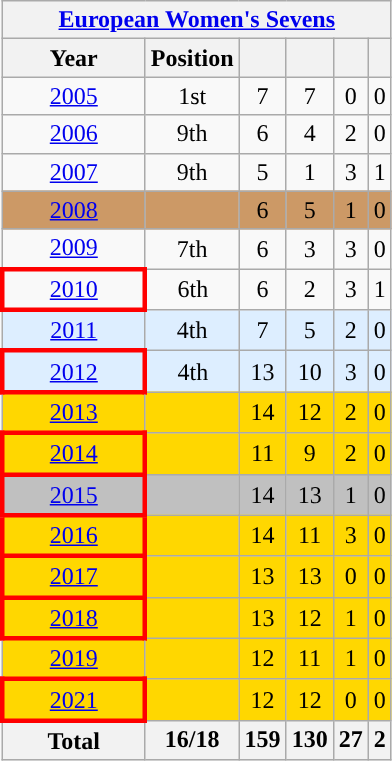<table class="wikitable" style="text-align: center;">
<tr>
<th colspan=10><a href='#'>European Women's Sevens</a></th>
</tr>
<tr>
<th style="width:5.5em;">Year</th>
<th>Position</th>
<th></th>
<th></th>
<th></th>
<th></th>
</tr>
<tr>
<td> <a href='#'>2005</a></td>
<td>1st</td>
<td>7</td>
<td>7</td>
<td>0</td>
<td>0</td>
</tr>
<tr>
<td> <a href='#'>2006</a></td>
<td>9th</td>
<td>6</td>
<td>4</td>
<td>2</td>
<td>0</td>
</tr>
<tr>
<td> <a href='#'>2007</a></td>
<td>9th</td>
<td>5</td>
<td>1</td>
<td>3</td>
<td>1</td>
</tr>
<tr bgcolor=#cc9966>
<td> <a href='#'>2008</a></td>
<td></td>
<td>6</td>
<td>5</td>
<td>1</td>
<td>0</td>
</tr>
<tr>
<td> <a href='#'>2009</a></td>
<td>7th</td>
<td>6</td>
<td>3</td>
<td>3</td>
<td>0</td>
</tr>
<tr>
<td style="border: 3px solid red"> <a href='#'>2010</a></td>
<td>6th</td>
<td>6</td>
<td>2</td>
<td>3</td>
<td>1</td>
</tr>
<tr bgcolor=#ddeeff>
<td> <a href='#'>2011</a></td>
<td>4th</td>
<td>7</td>
<td>5</td>
<td>2</td>
<td>0</td>
</tr>
<tr bgcolor=#ddeeff>
<td style="border: 3px solid red"><a href='#'>2012</a></td>
<td>4th</td>
<td>13</td>
<td>10</td>
<td>3</td>
<td>0</td>
</tr>
<tr bgcolor=gold>
<td><a href='#'>2013</a></td>
<td></td>
<td>14</td>
<td>12</td>
<td>2</td>
<td>0</td>
</tr>
<tr bgcolor=gold>
<td style="border: 3px solid red"><a href='#'>2014</a></td>
<td></td>
<td>11</td>
<td>9</td>
<td>2</td>
<td>0</td>
</tr>
<tr bgcolor=silver>
<td style="border: 3px solid red"><a href='#'>2015</a></td>
<td></td>
<td>14</td>
<td>13</td>
<td>1</td>
<td>0</td>
</tr>
<tr bgcolor=gold>
<td style="border: 3px solid red"><a href='#'>2016</a></td>
<td></td>
<td>14</td>
<td>11</td>
<td>3</td>
<td>0</td>
</tr>
<tr bgcolor=gold>
<td style="border: 3px solid red"><a href='#'>2017</a></td>
<td></td>
<td>13</td>
<td>13</td>
<td>0</td>
<td>0</td>
</tr>
<tr bgcolor=gold>
<td style="border: 3px solid red"><a href='#'>2018</a></td>
<td></td>
<td>13</td>
<td>12</td>
<td>1</td>
<td>0</td>
</tr>
<tr bgcolor=gold>
<td><a href='#'>2019</a></td>
<td></td>
<td>12</td>
<td>11</td>
<td>1</td>
<td>0</td>
</tr>
<tr bgcolor=gold>
<td style="border: 3px solid red"><a href='#'>2021</a></td>
<td></td>
<td>12</td>
<td>12</td>
<td>0</td>
<td>0</td>
</tr>
<tr>
<th>Total</th>
<th>16/18</th>
<th>159</th>
<th>130</th>
<th>27</th>
<th>2</th>
</tr>
</table>
